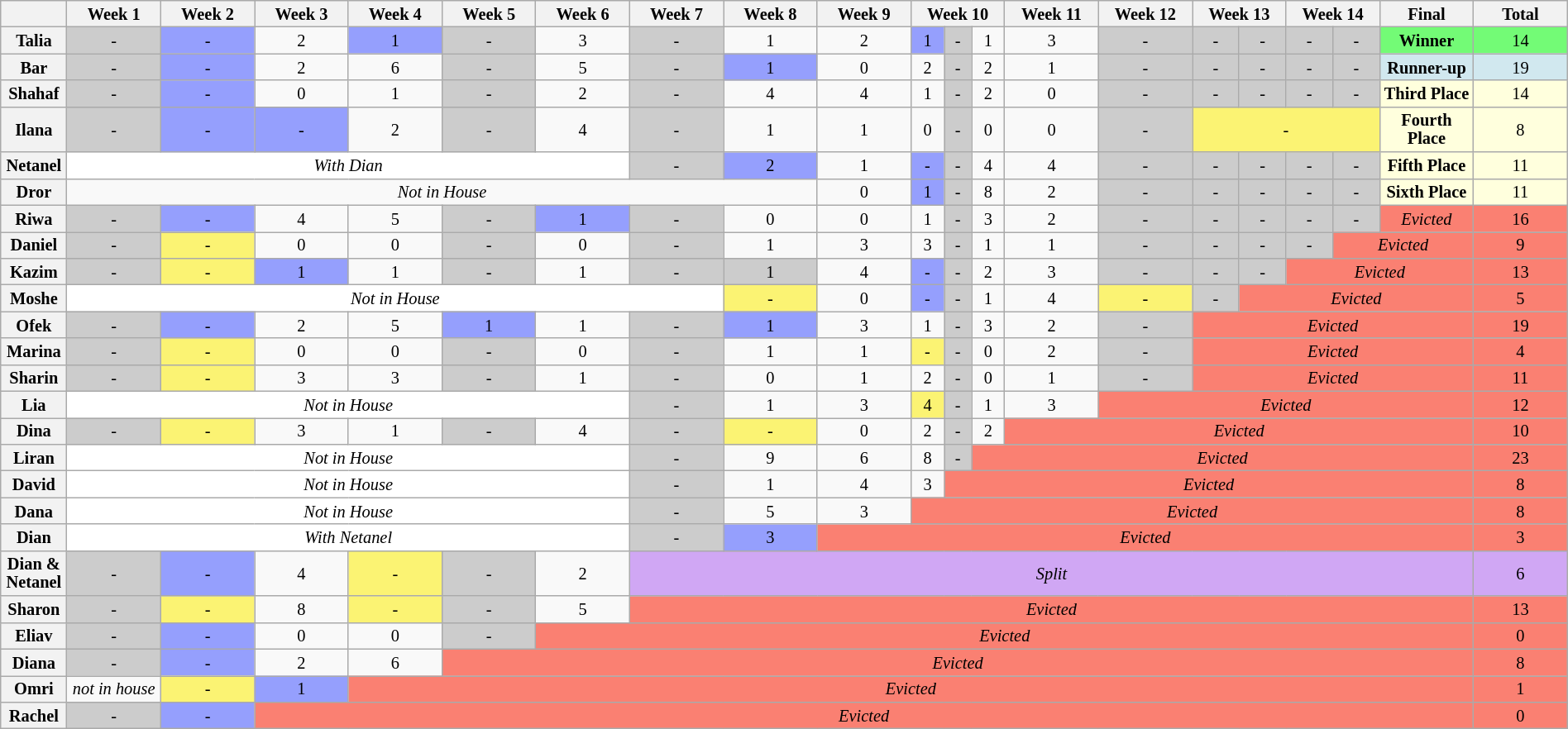<table class="wikitable" style="text-align:center; width:100%; font-size:85%; line-height:15px">
<tr>
<th style="width: 1%;"></th>
<th style="width: 5%;">Week 1</th>
<th style="width: 5%;">Week 2</th>
<th style="width: 5%;">Week 3</th>
<th style="width: 5%;">Week 4</th>
<th style="width: 5%;">Week 5</th>
<th style="width: 5%;">Week 6</th>
<th style="width: 5%;">Week 7</th>
<th style="width: 5%;">Week 8</th>
<th style="width: 5%;">Week 9</th>
<th colspan="3" style="width: 5%;">Week 10</th>
<th style="width: 5%;">Week 11</th>
<th style="width: 5%;">Week 12</th>
<th colspan="2" style="width: 5%;">Week 13</th>
<th colspan="2" style="width: 5%;">Week 14</th>
<th style="width: 5%;">Final</th>
<th style="width: 5%;">Total</th>
</tr>
<tr>
<th>Talia</th>
<td style="background: #CCC;">-</td>
<td style="background:#959FFD;">-</td>
<td>2</td>
<td style="background:#959FFD;">1</td>
<td style="background: #CCC;">-</td>
<td>3</td>
<td style="background: #CCC;">-</td>
<td>1</td>
<td>2</td>
<td style="background:#959FFD;">1</td>
<td style="background: #CCC;">-</td>
<td>1</td>
<td>3</td>
<td style="background: #CCC;">-</td>
<td style="background: #CCC;">-</td>
<td style="background: #CCC;">-</td>
<td style="background: #CCC;">-</td>
<td style="background: #CCC;">-</td>
<td style="background:#73FB76"><strong>Winner</strong></td>
<td style="background:#73FB76">14</td>
</tr>
<tr>
<th>Bar</th>
<td style="background: #CCC;">-</td>
<td style="background:#959FFD;">-</td>
<td>2</td>
<td>6</td>
<td style="background: #CCC;">-</td>
<td>5</td>
<td style="background: #CCC;">-</td>
<td style="background:#959FFD;">1</td>
<td>0</td>
<td>2</td>
<td style="background: #CCC;">-</td>
<td>2</td>
<td>1</td>
<td style="background: #CCC;">-</td>
<td style="background: #CCC;">-</td>
<td style="background: #CCC;">-</td>
<td style="background: #CCC;">-</td>
<td style="background: #CCC;">-</td>
<td style="background:#D1E8EF"><strong>Runner-up</strong></td>
<td style="background:#D1E8EF">19</td>
</tr>
<tr>
<th>Shahaf</th>
<td style="background: #CCC;">-</td>
<td style="background:#959FFD;">-</td>
<td>0</td>
<td>1</td>
<td style="background: #CCC;">-</td>
<td>2</td>
<td style="background: #CCC;">-</td>
<td>4</td>
<td>4</td>
<td>1</td>
<td style="background: #CCC;">-</td>
<td>2</td>
<td>0</td>
<td style="background: #CCC;">-</td>
<td style="background: #CCC;">-</td>
<td style="background: #CCC;">-</td>
<td style="background: #CCC;">-</td>
<td style="background: #CCC;">-</td>
<td style="background: #FFFFDD;"><strong>Third Place</strong></td>
<td style="background: #FFFFDD;">14</td>
</tr>
<tr>
<th>Ilana</th>
<td style="background: #CCC;">-</td>
<td style="background:#959FFD;">-</td>
<td style="background:#959FFD;">-</td>
<td>2</td>
<td style="background: #CCC;">-</td>
<td>4</td>
<td style="background: #CCC;">-</td>
<td>1</td>
<td>1</td>
<td>0</td>
<td style="background: #CCC;">-</td>
<td>0</td>
<td>0</td>
<td style="background: #CCC;">-</td>
<td colspan="4" style="background:#FBF373;">-</td>
<td style="background: #FFFFDD;"><strong>Fourth Place</strong></td>
<td style="background: #FFFFDD;">8</td>
</tr>
<tr>
<th>Netanel</th>
<td colspan="6" style="background-color:white;"><em>With Dian</em></td>
<td style="background: #CCC;">-</td>
<td style="background:#959FFD;">2</td>
<td>1</td>
<td style="background:#959FFD;">-</td>
<td style="background: #CCC;">-</td>
<td>4</td>
<td>4</td>
<td style="background: #CCC;">-</td>
<td style="background: #CCC;">-</td>
<td style="background: #CCC;">-</td>
<td style="background: #CCC;">-</td>
<td style="background: #CCC;">-</td>
<td style="background: #FFFFDD;"><strong>Fifth Place</strong></td>
<td style="background: #FFFFDD;">11</td>
</tr>
<tr>
<th>Dror</th>
<td colspan="8"><em>Not in House</em></td>
<td>0</td>
<td style="background:#959FFD;">1</td>
<td style="background: #CCC;">-</td>
<td>8</td>
<td>2</td>
<td style="background: #CCC;">-</td>
<td style="background: #CCC;">-</td>
<td style="background: #CCC;">-</td>
<td style="background: #CCC;">-</td>
<td style="background: #CCC;">-</td>
<td style="background: #FFFFDD;"><strong>Sixth Place</strong></td>
<td style="background: #FFFFDD;">11</td>
</tr>
<tr>
<th>Riwa</th>
<td style="background: #CCC;">-</td>
<td style="background:#959FFD;">-</td>
<td>4</td>
<td>5</td>
<td style="background: #CCC;">-</td>
<td style="background:#959FFD;">1</td>
<td style="background: #CCC;">-</td>
<td>0</td>
<td>0</td>
<td>1</td>
<td style="background: #CCC;">-</td>
<td>3</td>
<td>2</td>
<td style="background: #CCC;">-</td>
<td style="background: #CCC;">-</td>
<td style="background: #CCC;">-</td>
<td style="background: #CCC;">-</td>
<td style="background: #CCC;">-</td>
<td style="background:salmon"><em>Evicted</em></td>
<td style="background:salmon">16</td>
</tr>
<tr>
<th>Daniel</th>
<td style="background: #CCC;">-</td>
<td style="background: #FBF373;">-</td>
<td>0</td>
<td>0</td>
<td style="background: #CCC;">-</td>
<td>0</td>
<td style="background: #CCC;">-</td>
<td>1</td>
<td>3</td>
<td>3</td>
<td style="background: #CCC;">-</td>
<td>1</td>
<td>1</td>
<td style="background: #CCC;">-</td>
<td style="background: #CCC;">-</td>
<td style="background: #CCC;">-</td>
<td style="background: #CCC;">-</td>
<td colspan="2" style="background:salmon"><em>Evicted</em></td>
<td style="background:salmon">9</td>
</tr>
<tr>
<th>Kazim</th>
<td style="background: #CCC;">-</td>
<td style="background: #FBF373;">-</td>
<td style="background:#959FFD;">1</td>
<td>1</td>
<td style="background: #CCC;">-</td>
<td>1</td>
<td style="background: #CCC;">-</td>
<td style="background: #CCC;">1</td>
<td>4</td>
<td style="background:#959FFD;">-</td>
<td style="background: #CCC;">-</td>
<td>2</td>
<td>3</td>
<td style="background: #CCC;">-</td>
<td style="background: #CCC;">-</td>
<td style="background: #CCC;">-</td>
<td colspan="3" style="background:salmon"><em>Evicted</em></td>
<td style="background:salmon">13</td>
</tr>
<tr>
<th>Moshe</th>
<td colspan="7" style="background-color:white;"><em>Not in House</em></td>
<td style="background: #FBF373;">-</td>
<td>0</td>
<td style="background:#959FFD;">-</td>
<td style="background: #CCC;">-</td>
<td>1</td>
<td>4</td>
<td style="background: #FBF373;">-</td>
<td style="background: #CCC;">-</td>
<td colspan="4" style="background:salmon"><em>Evicted</em></td>
<td style="background:salmon">5</td>
</tr>
<tr>
<th>Ofek</th>
<td style="background: #CCC;">-</td>
<td style="background:#959FFD;">-</td>
<td>2</td>
<td>5</td>
<td style="background:#959FFD;">1</td>
<td>1</td>
<td style="background: #CCC;">-</td>
<td style="background:#959FFD;">1</td>
<td>3</td>
<td>1</td>
<td style="background: #CCC;">-</td>
<td>3</td>
<td>2</td>
<td style="background: #CCC;">-</td>
<td colspan="5" style="background:salmon"><em>Evicted</em></td>
<td style="background:salmon">19</td>
</tr>
<tr>
<th>Marina</th>
<td style="background: #CCC;">-</td>
<td style="background: #FBF373;">-</td>
<td>0</td>
<td>0</td>
<td style="background: #CCC;">-</td>
<td>0</td>
<td style="background: #CCC;">-</td>
<td>1</td>
<td>1</td>
<td style="background: #FBF373;">-</td>
<td style="background: #CCC;">-</td>
<td>0</td>
<td>2</td>
<td style="background: #CCC;">-</td>
<td colspan="5" style="background:salmon"><em>Evicted</em></td>
<td style="background:salmon">4</td>
</tr>
<tr>
<th>Sharin</th>
<td style="background: #CCC;">-</td>
<td style="background: #FBF373;">-</td>
<td>3</td>
<td>3</td>
<td style="background: #CCC;">-</td>
<td>1</td>
<td style="background: #CCC;">-</td>
<td>0</td>
<td>1</td>
<td>2</td>
<td style="background: #CCC;">-</td>
<td>0</td>
<td>1</td>
<td style="background: #CCC;">-</td>
<td colspan="5" style="background:salmon"><em>Evicted</em></td>
<td style="background:salmon">11</td>
</tr>
<tr>
<th>Lia</th>
<td colspan="6" style="background-color:white;"><em>Not in House</em></td>
<td style="background: #CCC;">-</td>
<td>1</td>
<td>3</td>
<td style="background: #FBF373;">4</td>
<td style="background: #CCC;">-</td>
<td>1</td>
<td>3</td>
<td colspan="6" style="background:salmon"><em>Evicted</em></td>
<td style="background:salmon">12</td>
</tr>
<tr>
<th>Dina</th>
<td style="background: #CCC;">-</td>
<td style="background: #FBF373;">-</td>
<td>3</td>
<td>1</td>
<td style="background: #CCC;">-</td>
<td>4</td>
<td style="background: #CCC;">-</td>
<td style="background: #FBF373;">-</td>
<td>0</td>
<td>2</td>
<td style="background: #CCC;">-</td>
<td>2</td>
<td colspan="7" style="background:salmon"><em>Evicted</em></td>
<td style="background:salmon">10</td>
</tr>
<tr>
<th>Liran</th>
<td colspan="6" style="background-color:white;"><em>Not in House</em></td>
<td style="background: #CCC;">-</td>
<td>9</td>
<td>6</td>
<td>8</td>
<td style="background: #CCC;">-</td>
<td colspan="8" style="background:salmon"><em>Evicted</em></td>
<td style="background:salmon">23</td>
</tr>
<tr>
<th>David</th>
<td colspan="6" style="background-color:white;"><em>Not in House</em></td>
<td style="background: #CCC;">-</td>
<td>1</td>
<td>4</td>
<td>3</td>
<td colspan="9" style="background:salmon"><em>Evicted</em></td>
<td style="background:salmon">8</td>
</tr>
<tr>
<th>Dana</th>
<td colspan="6" style="background-color:white;"><em>Not in House</em></td>
<td style="background: #CCC;">-</td>
<td>5</td>
<td>3</td>
<td colspan="10" style="background:salmon"><em>Evicted</em></td>
<td style="background:salmon">8</td>
</tr>
<tr>
<th>Dian</th>
<td colspan="6" style="background-color:white;"><em>With Netanel</em></td>
<td style="background: #CCC;">-</td>
<td style="background:#959FFD;">3</td>
<td colspan="11" style="background:salmon"><em>Evicted</em></td>
<td style="background:salmon">3</td>
</tr>
<tr>
<th>Dian & Netanel</th>
<td style="background: #CCC;">-</td>
<td style="background:#959FFD;">-</td>
<td>4</td>
<td style="background: #FBF373;">-</td>
<td style="background: #CCC;">-</td>
<td>2</td>
<td colspan="13" style="background:#D0A7F4"><em>Split</em></td>
<td style="background:#D0A7F4">6</td>
</tr>
<tr>
<th>Sharon</th>
<td style="background: #CCC;">-</td>
<td style="background: #FBF373;">-</td>
<td>8</td>
<td style="background: #FBF373;">-</td>
<td style="background: #CCC;">-</td>
<td>5</td>
<td colspan="13" style="background:salmon"><em>Evicted</em></td>
<td style="background:salmon">13</td>
</tr>
<tr>
<th>Eliav</th>
<td style="background: #CCC;">-</td>
<td style="background:#959FFD;">-</td>
<td>0</td>
<td>0</td>
<td style="background: #CCC;">-</td>
<td colspan="14" style="background:salmon"><em>Evicted</em></td>
<td style="background:salmon">0</td>
</tr>
<tr>
<th>Diana</th>
<td style="background: #CCC;">-</td>
<td style="background:#959FFD;">-</td>
<td>2</td>
<td>6</td>
<td colspan="15" style="background:salmon"><em>Evicted</em></td>
<td style="background:salmon">8</td>
</tr>
<tr>
<th>Omri</th>
<td><em>not in house</em></td>
<td style="background: #FBF373;">-</td>
<td style="background:#959FFD;">1</td>
<td colspan="16" style="background:salmon"><em>Evicted</em></td>
<td style="background:salmon">1</td>
</tr>
<tr>
<th>Rachel</th>
<td style="background: #CCC;">-</td>
<td style="background:#959FFD;">-</td>
<td colspan="17" style="background:salmon"><em>Evicted</em></td>
<td style="background:salmon">0</td>
</tr>
</table>
